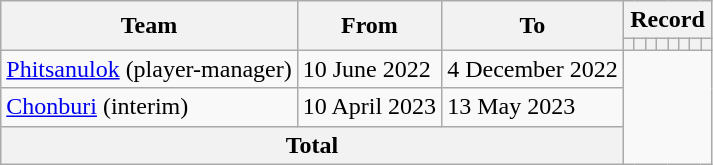<table class="wikitable" style="text-align:center">
<tr>
<th rowspan="2">Team</th>
<th rowspan="2">From</th>
<th rowspan="2">To</th>
<th colspan="8">Record</th>
</tr>
<tr>
<th></th>
<th></th>
<th></th>
<th></th>
<th></th>
<th></th>
<th></th>
<th></th>
</tr>
<tr>
<td align=left><a href='#'>Phitsanulok</a> (player-manager)</td>
<td align=left>10 June 2022</td>
<td align=left>4 December 2022<br></td>
</tr>
<tr>
<td align="left"><a href='#'>Chonburi</a> (interim)</td>
<td align="left">10 April 2023</td>
<td align="left">13 May 2023<br></td>
</tr>
<tr>
<th colspan="3">Total<br></th>
</tr>
</table>
